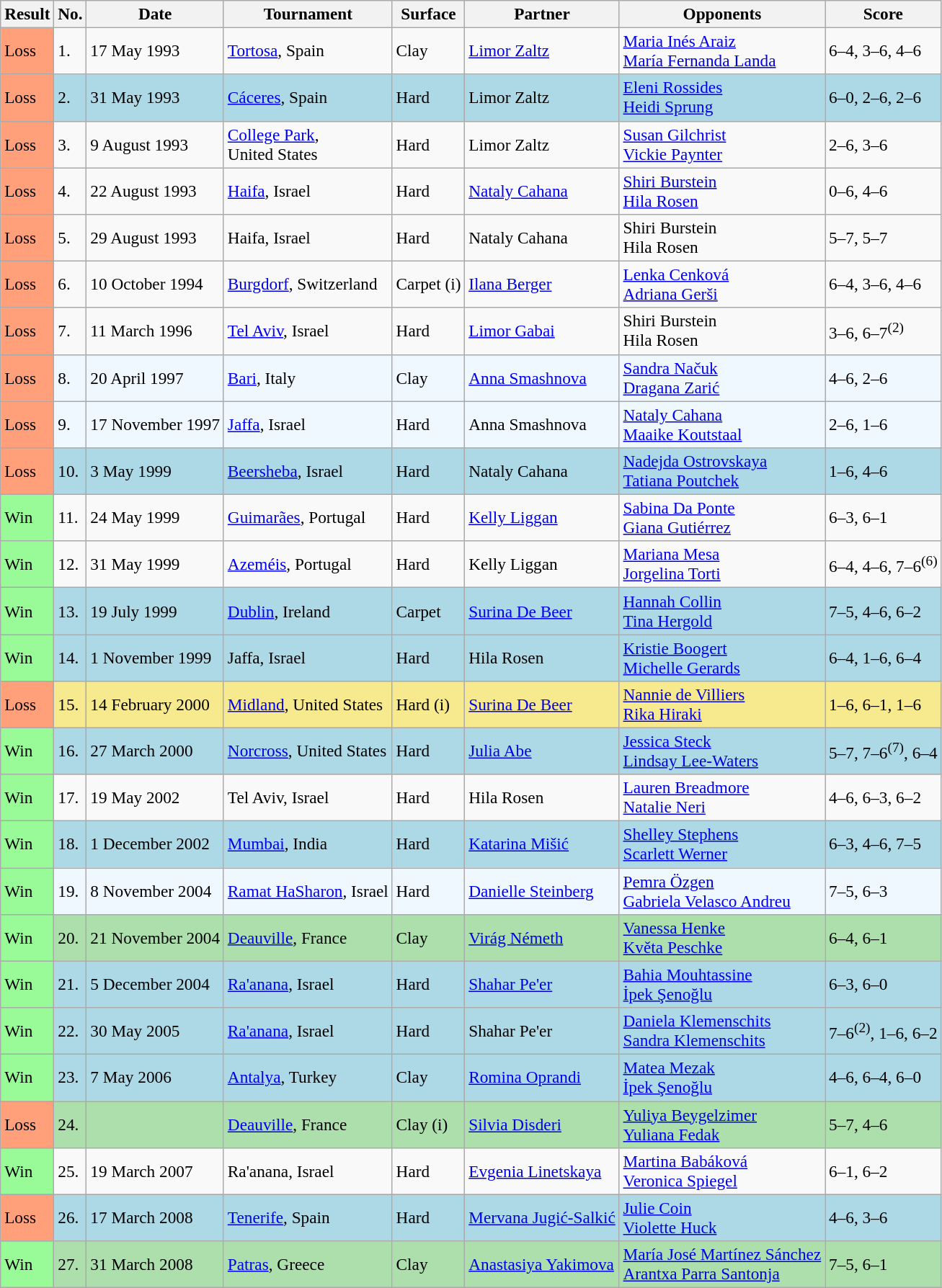<table class="sortable wikitable" style="font-size:97%;">
<tr>
<th>Result</th>
<th>No.</th>
<th>Date</th>
<th>Tournament</th>
<th>Surface</th>
<th>Partner</th>
<th>Opponents</th>
<th class="unsortable">Score</th>
</tr>
<tr>
<td style="background:#ffa07a;">Loss</td>
<td>1.</td>
<td>17 May 1993</td>
<td><a href='#'>Tortosa</a>, Spain</td>
<td>Clay</td>
<td> <a href='#'>Limor Zaltz</a></td>
<td> <a href='#'>Maria Inés Araiz</a> <br>  <a href='#'>María Fernanda Landa</a></td>
<td>6–4, 3–6, 4–6</td>
</tr>
<tr style="background:lightblue;">
<td style="background:#ffa07a;">Loss</td>
<td>2.</td>
<td>31 May 1993</td>
<td><a href='#'>Cáceres</a>, Spain</td>
<td>Hard</td>
<td> Limor Zaltz</td>
<td> <a href='#'>Eleni Rossides</a> <br>  <a href='#'>Heidi Sprung</a></td>
<td>6–0, 2–6, 2–6</td>
</tr>
<tr>
<td style="background:#ffa07a;">Loss</td>
<td>3.</td>
<td>9 August 1993</td>
<td><a href='#'>College Park</a>, <br>United States</td>
<td>Hard</td>
<td> Limor Zaltz</td>
<td> <a href='#'>Susan Gilchrist</a> <br>  <a href='#'>Vickie Paynter</a></td>
<td>2–6, 3–6</td>
</tr>
<tr>
<td style="background:#ffa07a;">Loss</td>
<td>4.</td>
<td>22 August 1993</td>
<td><a href='#'>Haifa</a>, Israel</td>
<td>Hard</td>
<td> <a href='#'>Nataly Cahana</a></td>
<td> <a href='#'>Shiri Burstein</a> <br>  <a href='#'>Hila Rosen</a></td>
<td>0–6, 4–6</td>
</tr>
<tr>
<td style="background:#ffa07a;">Loss</td>
<td>5.</td>
<td>29 August 1993</td>
<td>Haifa, Israel</td>
<td>Hard</td>
<td> Nataly Cahana</td>
<td> Shiri Burstein <br>  Hila Rosen</td>
<td>5–7, 5–7</td>
</tr>
<tr>
<td style="background:#ffa07a;">Loss</td>
<td>6.</td>
<td>10 October 1994</td>
<td><a href='#'>Burgdorf</a>, Switzerland</td>
<td>Carpet (i)</td>
<td> <a href='#'>Ilana Berger</a></td>
<td> <a href='#'>Lenka Cenková</a> <br>  <a href='#'>Adriana Gerši</a></td>
<td>6–4, 3–6, 4–6</td>
</tr>
<tr>
<td style="background:#ffa07a;">Loss</td>
<td>7.</td>
<td>11 March 1996</td>
<td><a href='#'>Tel Aviv</a>, Israel</td>
<td>Hard</td>
<td> <a href='#'>Limor Gabai</a></td>
<td> Shiri Burstein <br>  Hila Rosen</td>
<td>3–6, 6–7<sup>(2)</sup></td>
</tr>
<tr style="background:#f0f8ff;">
<td style="background:#ffa07a;">Loss</td>
<td>8.</td>
<td>20 April 1997</td>
<td><a href='#'>Bari</a>, Italy</td>
<td>Clay</td>
<td> <a href='#'>Anna Smashnova</a></td>
<td> <a href='#'>Sandra Načuk</a> <br>  <a href='#'>Dragana Zarić</a></td>
<td>4–6, 2–6</td>
</tr>
<tr style="background:#f0f8ff;">
<td style="background:#ffa07a;">Loss</td>
<td>9.</td>
<td>17 November 1997</td>
<td><a href='#'>Jaffa</a>, Israel</td>
<td>Hard</td>
<td> Anna Smashnova</td>
<td> <a href='#'>Nataly Cahana</a> <br>  <a href='#'>Maaike Koutstaal</a></td>
<td>2–6, 1–6</td>
</tr>
<tr style="background:lightblue;">
<td style="background:#ffa07a;">Loss</td>
<td>10.</td>
<td>3 May 1999</td>
<td><a href='#'>Beersheba</a>, Israel</td>
<td>Hard</td>
<td> Nataly Cahana</td>
<td> <a href='#'>Nadejda Ostrovskaya</a> <br>  <a href='#'>Tatiana Poutchek</a></td>
<td>1–6, 4–6</td>
</tr>
<tr>
<td style="background:#98fb98;">Win</td>
<td>11.</td>
<td>24 May 1999</td>
<td><a href='#'>Guimarães</a>, Portugal</td>
<td>Hard</td>
<td> <a href='#'>Kelly Liggan</a></td>
<td> <a href='#'>Sabina Da Ponte</a> <br>  <a href='#'>Giana Gutiérrez</a></td>
<td>6–3, 6–1</td>
</tr>
<tr>
<td style="background:#98fb98;">Win</td>
<td>12.</td>
<td>31 May 1999</td>
<td><a href='#'>Azeméis</a>, Portugal</td>
<td>Hard</td>
<td> Kelly Liggan</td>
<td> <a href='#'>Mariana Mesa</a> <br>  <a href='#'>Jorgelina Torti</a></td>
<td>6–4, 4–6, 7–6<sup>(6)</sup></td>
</tr>
<tr style="background:lightblue;">
<td style="background:#98fb98;">Win</td>
<td>13.</td>
<td>19 July 1999</td>
<td><a href='#'>Dublin</a>, Ireland</td>
<td>Carpet</td>
<td> <a href='#'>Surina De Beer</a></td>
<td> <a href='#'>Hannah Collin</a> <br>  <a href='#'>Tina Hergold</a></td>
<td>7–5, 4–6, 6–2</td>
</tr>
<tr style="background:lightblue;">
<td style="background:#98fb98;">Win</td>
<td>14.</td>
<td>1 November 1999</td>
<td>Jaffa, Israel</td>
<td>Hard</td>
<td> Hila Rosen</td>
<td> <a href='#'>Kristie Boogert</a> <br>  <a href='#'>Michelle Gerards</a></td>
<td>6–4, 1–6, 6–4</td>
</tr>
<tr style="background:#f7e98e;">
<td style="background:#ffa07a;">Loss</td>
<td>15.</td>
<td>14 February 2000</td>
<td><a href='#'>Midland</a>, United States</td>
<td>Hard (i)</td>
<td> <a href='#'>Surina De Beer</a></td>
<td> <a href='#'>Nannie de Villiers</a> <br>  <a href='#'>Rika Hiraki</a></td>
<td>1–6, 6–1, 1–6</td>
</tr>
<tr style="background:lightblue;">
<td style="background:#98fb98;">Win</td>
<td>16.</td>
<td>27 March 2000</td>
<td><a href='#'>Norcross</a>, United States</td>
<td>Hard</td>
<td> <a href='#'>Julia Abe</a></td>
<td> <a href='#'>Jessica Steck</a> <br>  <a href='#'>Lindsay Lee-Waters</a></td>
<td>5–7, 7–6<sup>(7)</sup>, 6–4</td>
</tr>
<tr>
<td style="background:#98fb98;">Win</td>
<td>17.</td>
<td>19 May 2002</td>
<td>Tel Aviv, Israel</td>
<td>Hard</td>
<td> Hila Rosen</td>
<td> <a href='#'>Lauren Breadmore</a> <br>  <a href='#'>Natalie Neri</a></td>
<td>4–6, 6–3, 6–2</td>
</tr>
<tr style="background:lightblue;">
<td style="background:#98fb98;">Win</td>
<td>18.</td>
<td>1 December 2002</td>
<td><a href='#'>Mumbai</a>, India</td>
<td>Hard</td>
<td> <a href='#'>Katarina Mišić</a></td>
<td> <a href='#'>Shelley Stephens</a> <br>  <a href='#'>Scarlett Werner</a></td>
<td>6–3, 4–6, 7–5</td>
</tr>
<tr style="background:#f0f8ff;">
<td style="background:#98fb98;">Win</td>
<td>19.</td>
<td>8 November 2004</td>
<td><a href='#'>Ramat HaSharon</a>, Israel</td>
<td>Hard</td>
<td> <a href='#'>Danielle Steinberg</a></td>
<td> <a href='#'>Pemra Özgen</a> <br>  <a href='#'>Gabriela Velasco Andreu</a></td>
<td>7–5, 6–3</td>
</tr>
<tr style="background:#addfad;">
<td style="background:#98fb98;">Win</td>
<td>20.</td>
<td>21 November 2004</td>
<td><a href='#'>Deauville</a>, France</td>
<td>Clay</td>
<td> <a href='#'>Virág Németh</a></td>
<td> <a href='#'>Vanessa Henke</a> <br>  <a href='#'>Květa Peschke</a></td>
<td>6–4, 6–1</td>
</tr>
<tr style="background:lightblue;">
<td style="background:#98fb98;">Win</td>
<td>21.</td>
<td>5 December 2004</td>
<td><a href='#'>Ra'anana</a>, Israel</td>
<td>Hard</td>
<td> <a href='#'>Shahar Pe'er</a></td>
<td> <a href='#'>Bahia Mouhtassine</a> <br>  <a href='#'>İpek Şenoğlu</a></td>
<td>6–3, 6–0</td>
</tr>
<tr style="background:lightblue;">
<td style="background:#98fb98;">Win</td>
<td>22.</td>
<td>30 May 2005</td>
<td><a href='#'>Ra'anana</a>, Israel</td>
<td>Hard</td>
<td> Shahar Pe'er</td>
<td> <a href='#'>Daniela Klemenschits</a> <br>  <a href='#'>Sandra Klemenschits</a></td>
<td>7–6<sup>(2)</sup>, 1–6, 6–2</td>
</tr>
<tr style="background:lightblue;">
<td style="background:#98fb98;">Win</td>
<td>23.</td>
<td>7 May 2006</td>
<td><a href='#'>Antalya</a>, Turkey</td>
<td>Clay</td>
<td> <a href='#'>Romina Oprandi</a></td>
<td> <a href='#'>Matea Mezak</a><br>  <a href='#'>İpek Şenoğlu</a></td>
<td>4–6, 6–4, 6–0</td>
</tr>
<tr style="background:#addfad;">
<td style="background:#ffa07a;">Loss</td>
<td>24.</td>
<td></td>
<td><a href='#'>Deauville</a>, France</td>
<td>Clay (i)</td>
<td> <a href='#'>Silvia Disderi</a></td>
<td> <a href='#'>Yuliya Beygelzimer</a> <br>  <a href='#'>Yuliana Fedak</a></td>
<td>5–7, 4–6</td>
</tr>
<tr>
<td style="background:#98fb98;">Win</td>
<td>25.</td>
<td>19 March 2007</td>
<td>Ra'anana, Israel</td>
<td>Hard</td>
<td> <a href='#'>Evgenia Linetskaya</a></td>
<td> <a href='#'>Martina Babáková</a> <br>  <a href='#'>Veronica Spiegel</a></td>
<td>6–1, 6–2</td>
</tr>
<tr style="background:lightblue;">
<td style="background:#ffa07a;">Loss</td>
<td>26.</td>
<td>17 March 2008</td>
<td><a href='#'>Tenerife</a>, Spain</td>
<td>Hard</td>
<td> <a href='#'>Mervana Jugić-Salkić</a></td>
<td> <a href='#'>Julie Coin</a> <br>  <a href='#'>Violette Huck</a></td>
<td>4–6, 3–6</td>
</tr>
<tr style="background:#addfad;">
<td style="background:#98fb98;">Win</td>
<td>27.</td>
<td>31 March 2008</td>
<td><a href='#'>Patras</a>, Greece</td>
<td>Clay</td>
<td> <a href='#'>Anastasiya Yakimova</a></td>
<td> <a href='#'>María José Martínez Sánchez</a> <br>  <a href='#'>Arantxa Parra Santonja</a></td>
<td>7–5, 6–1</td>
</tr>
</table>
